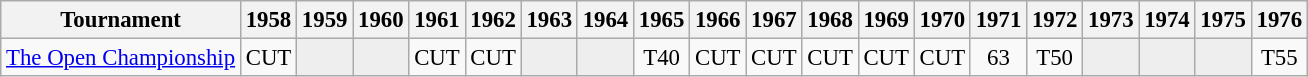<table class="wikitable" style="font-size:95%;text-align:center;">
<tr>
<th>Tournament</th>
<th>1958</th>
<th>1959</th>
<th>1960</th>
<th>1961</th>
<th>1962</th>
<th>1963</th>
<th>1964</th>
<th>1965</th>
<th>1966</th>
<th>1967</th>
<th>1968</th>
<th>1969</th>
<th>1970</th>
<th>1971</th>
<th>1972</th>
<th>1973</th>
<th>1974</th>
<th>1975</th>
<th>1976</th>
</tr>
<tr>
<td><a href='#'>The Open Championship</a></td>
<td>CUT</td>
<td style="background:#eeeeee;"></td>
<td style="background:#eeeeee;"></td>
<td>CUT</td>
<td>CUT</td>
<td style="background:#eeeeee;"></td>
<td style="background:#eeeeee;"></td>
<td>T40</td>
<td>CUT</td>
<td>CUT</td>
<td>CUT</td>
<td>CUT</td>
<td>CUT</td>
<td>63</td>
<td>T50</td>
<td style="background:#eeeeee;"></td>
<td style="background:#eeeeee;"></td>
<td style="background:#eeeeee;"></td>
<td>T55</td>
</tr>
</table>
